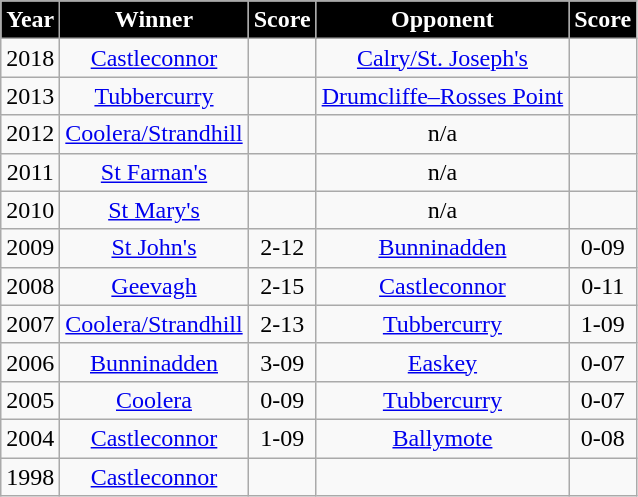<table class="wikitable" style="text-align:center;">
<tr>
<th style="background:black;color:white">Year</th>
<th style="background:black;color:white">Winner</th>
<th style="background:black;color:white">Score</th>
<th style="background:black;color:white">Opponent</th>
<th style="background:black;color:white">Score</th>
</tr>
<tr>
<td>2018</td>
<td><a href='#'>Castleconnor</a></td>
<td></td>
<td><a href='#'>Calry/St. Joseph's</a></td>
<td></td>
</tr>
<tr>
<td>2013</td>
<td><a href='#'>Tubbercurry</a></td>
<td></td>
<td><a href='#'>Drumcliffe–Rosses Point</a></td>
<td></td>
</tr>
<tr>
<td>2012</td>
<td><a href='#'>Coolera/Strandhill</a></td>
<td></td>
<td>n/a</td>
<td></td>
</tr>
<tr>
<td>2011</td>
<td><a href='#'>St Farnan's</a></td>
<td></td>
<td>n/a</td>
<td></td>
</tr>
<tr>
<td>2010</td>
<td><a href='#'>St Mary's</a></td>
<td></td>
<td>n/a</td>
<td></td>
</tr>
<tr>
<td>2009</td>
<td><a href='#'>St John's</a></td>
<td>2-12</td>
<td><a href='#'>Bunninadden</a></td>
<td>0-09</td>
</tr>
<tr>
<td>2008</td>
<td><a href='#'>Geevagh</a></td>
<td>2-15</td>
<td><a href='#'>Castleconnor</a></td>
<td>0-11</td>
</tr>
<tr>
<td>2007</td>
<td><a href='#'>Coolera/Strandhill</a></td>
<td>2-13</td>
<td><a href='#'>Tubbercurry</a></td>
<td>1-09</td>
</tr>
<tr>
<td>2006</td>
<td><a href='#'>Bunninadden</a></td>
<td>3-09</td>
<td><a href='#'>Easkey</a></td>
<td>0-07</td>
</tr>
<tr>
<td>2005</td>
<td><a href='#'>Coolera</a></td>
<td>0-09</td>
<td><a href='#'>Tubbercurry</a></td>
<td>0-07</td>
</tr>
<tr>
<td>2004</td>
<td><a href='#'>Castleconnor</a></td>
<td>1-09</td>
<td><a href='#'>Ballymote</a></td>
<td>0-08</td>
</tr>
<tr>
<td>1998</td>
<td><a href='#'>Castleconnor</a></td>
<td></td>
<td></td>
<td></td>
</tr>
</table>
